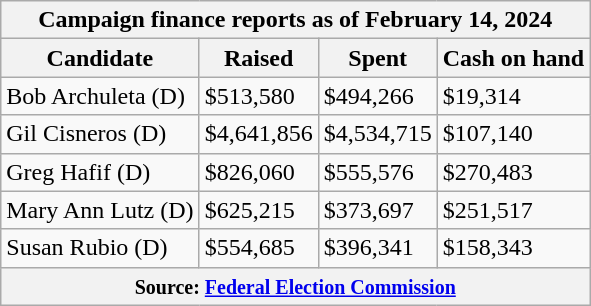<table class="wikitable sortable">
<tr>
<th colspan=4>Campaign finance reports as of February 14, 2024</th>
</tr>
<tr style="text-align:center;">
<th>Candidate</th>
<th>Raised</th>
<th>Spent</th>
<th>Cash on hand</th>
</tr>
<tr>
<td>Bob Archuleta (D)</td>
<td>$513,580</td>
<td>$494,266</td>
<td>$19,314</td>
</tr>
<tr>
<td>Gil Cisneros (D)</td>
<td>$4,641,856</td>
<td>$4,534,715</td>
<td>$107,140</td>
</tr>
<tr>
<td>Greg Hafif (D)</td>
<td>$826,060</td>
<td>$555,576</td>
<td>$270,483</td>
</tr>
<tr>
<td>Mary Ann Lutz (D)</td>
<td>$625,215</td>
<td>$373,697</td>
<td>$251,517</td>
</tr>
<tr>
<td>Susan Rubio (D)</td>
<td>$554,685</td>
<td>$396,341</td>
<td>$158,343</td>
</tr>
<tr>
<th colspan="4"><small>Source: <a href='#'>Federal Election Commission</a></small></th>
</tr>
</table>
